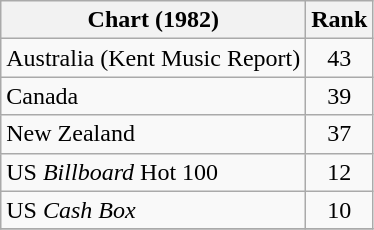<table class="wikitable sortable">
<tr>
<th>Chart (1982)</th>
<th style="text-align:center;">Rank</th>
</tr>
<tr>
<td>Australia (Kent Music Report)</td>
<td style="text-align:center;">43</td>
</tr>
<tr>
<td>Canada </td>
<td style="text-align:center;">39</td>
</tr>
<tr>
<td>New Zealand </td>
<td style="text-align:center;">37</td>
</tr>
<tr>
<td>US <em>Billboard</em> Hot 100</td>
<td style="text-align:center;">12</td>
</tr>
<tr>
<td>US <em>Cash Box</em> </td>
<td style="text-align:center;">10</td>
</tr>
<tr>
</tr>
</table>
